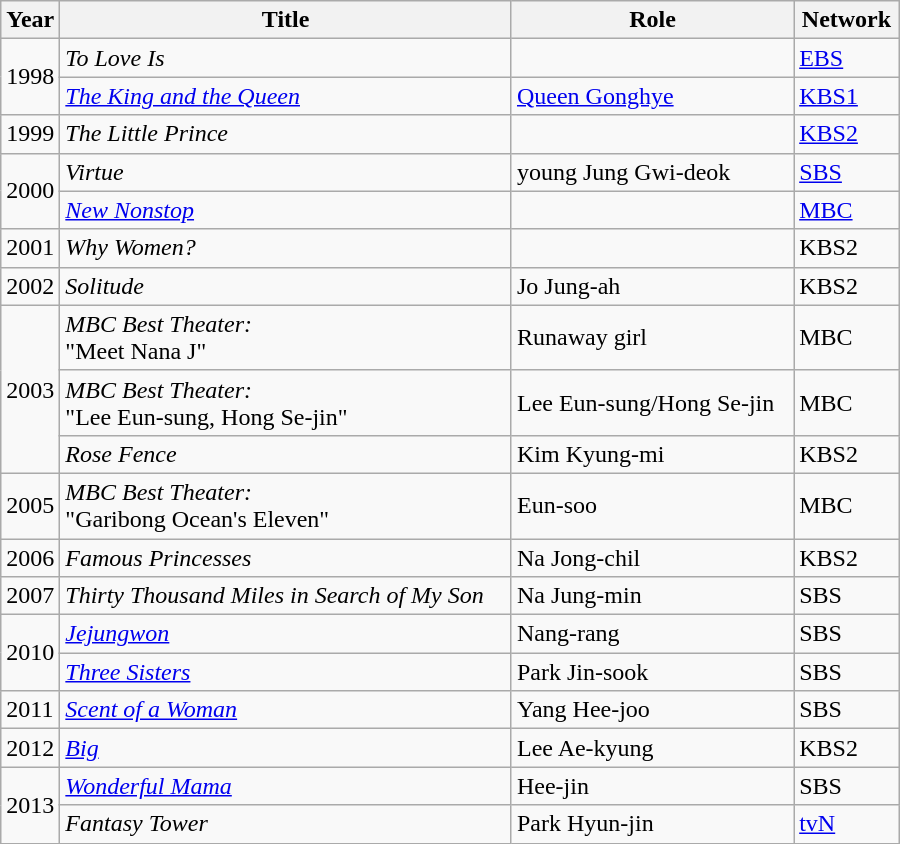<table class="wikitable" style="width:600px">
<tr>
<th width=10>Year</th>
<th>Title</th>
<th>Role</th>
<th>Network</th>
</tr>
<tr>
<td rowspan=2>1998</td>
<td><em>To Love Is</em></td>
<td></td>
<td><a href='#'>EBS</a></td>
</tr>
<tr>
<td><em><a href='#'>The King and the Queen</a></em></td>
<td><a href='#'>Queen Gonghye</a></td>
<td><a href='#'>KBS1</a></td>
</tr>
<tr>
<td>1999</td>
<td><em>The Little Prince</em></td>
<td></td>
<td><a href='#'>KBS2</a></td>
</tr>
<tr>
<td rowspan=2>2000</td>
<td><em>Virtue</em></td>
<td>young Jung Gwi-deok</td>
<td><a href='#'>SBS</a></td>
</tr>
<tr>
<td><em><a href='#'>New Nonstop</a></em></td>
<td></td>
<td><a href='#'>MBC</a></td>
</tr>
<tr>
<td>2001</td>
<td><em>Why Women?</em></td>
<td></td>
<td>KBS2</td>
</tr>
<tr>
<td>2002</td>
<td><em>Solitude</em></td>
<td>Jo Jung-ah</td>
<td>KBS2</td>
</tr>
<tr>
<td rowspan=3>2003</td>
<td><em>MBC Best Theater:</em><br>"Meet Nana J"</td>
<td>Runaway girl</td>
<td>MBC</td>
</tr>
<tr>
<td><em>MBC Best Theater:</em><br>"Lee Eun-sung, Hong Se-jin"</td>
<td>Lee Eun-sung/Hong Se-jin</td>
<td>MBC</td>
</tr>
<tr>
<td><em>Rose Fence</em></td>
<td>Kim Kyung-mi</td>
<td>KBS2</td>
</tr>
<tr>
<td>2005</td>
<td><em>MBC Best Theater:</em><br>"Garibong Ocean's Eleven"</td>
<td>Eun-soo</td>
<td>MBC</td>
</tr>
<tr>
<td>2006</td>
<td><em>Famous Princesses</em></td>
<td>Na Jong-chil</td>
<td>KBS2</td>
</tr>
<tr>
<td>2007</td>
<td><em>Thirty Thousand Miles in Search of My Son</em></td>
<td>Na Jung-min</td>
<td>SBS</td>
</tr>
<tr>
<td rowspan=2>2010</td>
<td><em><a href='#'>Jejungwon</a></em></td>
<td>Nang-rang</td>
<td>SBS</td>
</tr>
<tr>
<td><em><a href='#'>Three Sisters</a></em></td>
<td>Park Jin-sook</td>
<td>SBS</td>
</tr>
<tr>
<td>2011</td>
<td><em><a href='#'>Scent of a Woman</a></em></td>
<td>Yang Hee-joo</td>
<td>SBS</td>
</tr>
<tr>
<td>2012</td>
<td><em><a href='#'>Big</a></em></td>
<td>Lee Ae-kyung</td>
<td>KBS2</td>
</tr>
<tr>
<td rowspan=2>2013</td>
<td><em><a href='#'>Wonderful Mama</a></em></td>
<td>Hee-jin</td>
<td>SBS</td>
</tr>
<tr>
<td><em>Fantasy Tower</em></td>
<td>Park Hyun-jin</td>
<td><a href='#'>tvN</a></td>
</tr>
</table>
